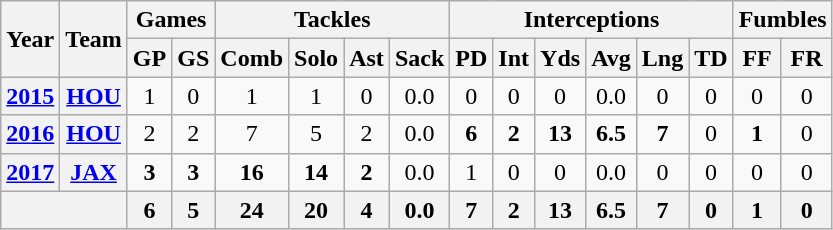<table class="wikitable" style="text-align:center">
<tr>
<th rowspan="2">Year</th>
<th rowspan="2">Team</th>
<th colspan="2">Games</th>
<th colspan="4">Tackles</th>
<th colspan="6">Interceptions</th>
<th colspan="2">Fumbles</th>
</tr>
<tr>
<th>GP</th>
<th>GS</th>
<th>Comb</th>
<th>Solo</th>
<th>Ast</th>
<th>Sack</th>
<th>PD</th>
<th>Int</th>
<th>Yds</th>
<th>Avg</th>
<th>Lng</th>
<th>TD</th>
<th>FF</th>
<th>FR</th>
</tr>
<tr>
<th><a href='#'>2015</a></th>
<th><a href='#'>HOU</a></th>
<td>1</td>
<td>0</td>
<td>1</td>
<td>1</td>
<td>0</td>
<td>0.0</td>
<td>0</td>
<td>0</td>
<td>0</td>
<td>0.0</td>
<td>0</td>
<td>0</td>
<td>0</td>
<td>0</td>
</tr>
<tr>
<th><a href='#'>2016</a></th>
<th><a href='#'>HOU</a></th>
<td>2</td>
<td>2</td>
<td>7</td>
<td>5</td>
<td>2</td>
<td>0.0</td>
<td><strong>6</strong></td>
<td><strong>2</strong></td>
<td><strong>13</strong></td>
<td><strong>6.5</strong></td>
<td><strong>7</strong></td>
<td>0</td>
<td><strong>1</strong></td>
<td>0</td>
</tr>
<tr>
<th><a href='#'>2017</a></th>
<th><a href='#'>JAX</a></th>
<td><strong>3</strong></td>
<td><strong>3</strong></td>
<td><strong>16</strong></td>
<td><strong>14</strong></td>
<td><strong>2</strong></td>
<td>0.0</td>
<td>1</td>
<td>0</td>
<td>0</td>
<td>0.0</td>
<td>0</td>
<td>0</td>
<td>0</td>
<td>0</td>
</tr>
<tr>
<th colspan="2"></th>
<th>6</th>
<th>5</th>
<th>24</th>
<th>20</th>
<th>4</th>
<th>0.0</th>
<th>7</th>
<th>2</th>
<th>13</th>
<th>6.5</th>
<th>7</th>
<th>0</th>
<th>1</th>
<th>0</th>
</tr>
</table>
